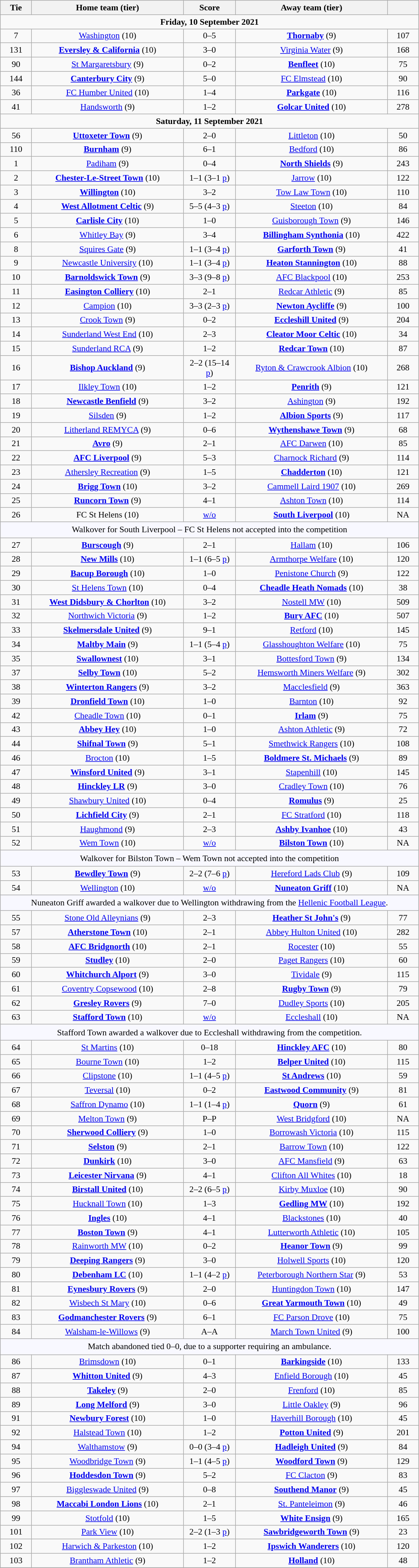<table class="wikitable" style="width:700px;text-align:center;font-size:90%">
<tr>
<th scope="col" style="width: 7.50%">Tie</th>
<th scope="col" style="width:36.25%">Home team (tier)</th>
<th scope="col" style="width:12.50%">Score</th>
<th scope="col" style="width:36.25%">Away team (tier)</th>
<th scope="col" style="width: 7.50%"></th>
</tr>
<tr>
<td colspan="5"><strong>Friday, 10 September 2021</strong></td>
</tr>
<tr>
<td>7</td>
<td><a href='#'>Washington</a> (10)</td>
<td>0–5</td>
<td><strong><a href='#'>Thornaby</a></strong> (9)</td>
<td>107</td>
</tr>
<tr>
<td>131</td>
<td><strong><a href='#'>Eversley & California</a></strong> (10)</td>
<td>3–0</td>
<td><a href='#'>Virginia Water</a> (9)</td>
<td>168</td>
</tr>
<tr>
<td>90</td>
<td><a href='#'>St Margaretsbury</a> (9)</td>
<td>0–2</td>
<td><strong><a href='#'>Benfleet</a></strong> (10)</td>
<td>75</td>
</tr>
<tr>
<td>144</td>
<td><strong><a href='#'>Canterbury City</a></strong> (9)</td>
<td>5–0</td>
<td><a href='#'>FC Elmstead</a> (10)</td>
<td>90</td>
</tr>
<tr>
<td>36</td>
<td><a href='#'>FC Humber United</a> (10)</td>
<td>1–4</td>
<td><strong><a href='#'>Parkgate</a></strong> (10)</td>
<td>116</td>
</tr>
<tr>
<td>41</td>
<td><a href='#'>Handsworth</a> (9)</td>
<td>1–2</td>
<td><strong><a href='#'>Golcar United</a></strong> (10)</td>
<td>278</td>
</tr>
<tr>
<td colspan="5"><strong>Saturday, 11 September 2021</strong></td>
</tr>
<tr>
<td>56</td>
<td><strong><a href='#'>Uttoxeter Town</a></strong> (9)</td>
<td>2–0</td>
<td><a href='#'>Littleton</a> (10)</td>
<td>50</td>
</tr>
<tr>
<td>110</td>
<td><strong><a href='#'>Burnham</a></strong> (9)</td>
<td>6–1</td>
<td><a href='#'>Bedford</a> (10)</td>
<td>86</td>
</tr>
<tr>
<td>1</td>
<td><a href='#'>Padiham</a> (9)</td>
<td>0–4</td>
<td><strong><a href='#'>North Shields</a></strong> (9)</td>
<td>243</td>
</tr>
<tr>
<td>2</td>
<td><strong><a href='#'>Chester-Le-Street Town</a></strong> (10)</td>
<td>1–1 (3–1 <a href='#'>p</a>)</td>
<td><a href='#'>Jarrow</a> (10)</td>
<td>122</td>
</tr>
<tr>
<td>3</td>
<td><strong><a href='#'>Willington</a></strong> (10)</td>
<td>3–2</td>
<td><a href='#'>Tow Law Town</a> (10)</td>
<td>110</td>
</tr>
<tr>
<td>4</td>
<td><strong><a href='#'>West Allotment Celtic</a></strong> (9)</td>
<td>5–5 (4–3 <a href='#'>p</a>)</td>
<td><a href='#'>Steeton</a> (10)</td>
<td>84</td>
</tr>
<tr>
<td>5</td>
<td><strong><a href='#'>Carlisle City</a></strong> (10)</td>
<td>1–0</td>
<td><a href='#'>Guisborough Town</a> (9)</td>
<td>146</td>
</tr>
<tr>
<td>6</td>
<td><a href='#'>Whitley Bay</a> (9)</td>
<td>3–4</td>
<td><strong><a href='#'>Billingham Synthonia</a></strong> (10)</td>
<td>422</td>
</tr>
<tr>
<td>8</td>
<td><a href='#'>Squires Gate</a> (9)</td>
<td>1–1 (3–4 <a href='#'>p</a>)</td>
<td><strong><a href='#'>Garforth Town</a></strong> (9)</td>
<td>41</td>
</tr>
<tr>
<td>9</td>
<td><a href='#'>Newcastle University</a> (10)</td>
<td>1–1 (3–4 <a href='#'>p</a>)</td>
<td><strong><a href='#'>Heaton Stannington</a></strong> (10)</td>
<td>88</td>
</tr>
<tr>
<td>10</td>
<td><strong><a href='#'>Barnoldswick Town</a></strong> (9)</td>
<td>3–3 (9–8 <a href='#'>p</a>)</td>
<td><a href='#'>AFC Blackpool</a> (10)</td>
<td>253</td>
</tr>
<tr>
<td>11</td>
<td><strong><a href='#'>Easington Colliery</a></strong> (10)</td>
<td>2–1</td>
<td><a href='#'>Redcar Athletic</a> (9)</td>
<td>85</td>
</tr>
<tr>
<td>12</td>
<td><a href='#'>Campion</a> (10)</td>
<td>3–3 (2–3 <a href='#'>p</a>)</td>
<td><strong><a href='#'>Newton Aycliffe</a></strong> (9)</td>
<td>100</td>
</tr>
<tr>
<td>13</td>
<td><a href='#'>Crook Town</a> (9)</td>
<td>0–2</td>
<td><strong><a href='#'>Eccleshill United</a></strong> (9)</td>
<td>204</td>
</tr>
<tr>
<td>14</td>
<td><a href='#'>Sunderland West End</a> (10)</td>
<td>2–3</td>
<td><strong><a href='#'>Cleator Moor Celtic</a></strong> (10)</td>
<td>34</td>
</tr>
<tr>
<td>15</td>
<td><a href='#'>Sunderland RCA</a> (9)</td>
<td>1–2</td>
<td><strong><a href='#'>Redcar Town</a></strong> (10)</td>
<td>87</td>
</tr>
<tr>
<td>16</td>
<td><strong><a href='#'>Bishop Auckland</a></strong> (9)</td>
<td>2–2 (15–14 <a href='#'>p</a>)</td>
<td><a href='#'>Ryton & Crawcrook Albion</a> (10)</td>
<td>268</td>
</tr>
<tr>
<td>17</td>
<td><a href='#'>Ilkley Town</a> (10)</td>
<td>1–2</td>
<td><strong><a href='#'>Penrith</a></strong> (9)</td>
<td>121</td>
</tr>
<tr>
<td>18</td>
<td><strong><a href='#'>Newcastle Benfield</a></strong> (9)</td>
<td>3–2</td>
<td><a href='#'>Ashington</a> (9)</td>
<td>192</td>
</tr>
<tr>
<td>19</td>
<td><a href='#'>Silsden</a> (9)</td>
<td>1–2</td>
<td><strong><a href='#'>Albion Sports</a></strong> (9)</td>
<td>117</td>
</tr>
<tr>
<td>20</td>
<td><a href='#'>Litherland REMYCA</a> (9)</td>
<td>0–6</td>
<td><strong><a href='#'>Wythenshawe Town</a></strong> (9)</td>
<td>68</td>
</tr>
<tr>
<td>21</td>
<td><strong><a href='#'>Avro</a></strong> (9)</td>
<td>2–1</td>
<td><a href='#'>AFC Darwen</a> (10)</td>
<td>85</td>
</tr>
<tr>
<td>22</td>
<td><strong><a href='#'>AFC Liverpool</a></strong> (9)</td>
<td>5–3</td>
<td><a href='#'>Charnock Richard</a> (9)</td>
<td>114</td>
</tr>
<tr>
<td>23</td>
<td><a href='#'>Athersley Recreation</a> (9)</td>
<td>1–5</td>
<td><strong><a href='#'>Chadderton</a></strong> (10)</td>
<td>121</td>
</tr>
<tr>
<td>24</td>
<td><strong><a href='#'>Brigg Town</a></strong> (10)</td>
<td>3–2</td>
<td><a href='#'>Cammell Laird 1907</a> (10)</td>
<td>269</td>
</tr>
<tr>
<td>25</td>
<td><strong><a href='#'>Runcorn Town</a></strong> (9)</td>
<td>4–1</td>
<td><a href='#'>Ashton Town</a> (10)</td>
<td>114</td>
</tr>
<tr>
<td>26</td>
<td>FC St Helens (10)</td>
<td><a href='#'>w/o</a></td>
<td><strong><a href='#'>South Liverpool</a></strong> (10)</td>
<td>NA</td>
</tr>
<tr>
<td colspan="5" style="background:GhostWhite;height:20px;text-align:center">Walkover for South Liverpool – FC St Helens not accepted into the competition</td>
</tr>
<tr>
<td>27</td>
<td><strong><a href='#'>Burscough</a></strong> (9)</td>
<td>2–1</td>
<td><a href='#'>Hallam</a> (10)</td>
<td>106</td>
</tr>
<tr>
<td>28</td>
<td><strong><a href='#'>New Mills</a></strong> (10)</td>
<td>1–1 (6–5 <a href='#'>p</a>)</td>
<td><a href='#'>Armthorpe Welfare</a> (10)</td>
<td>120</td>
</tr>
<tr>
<td>29</td>
<td><strong><a href='#'>Bacup Borough</a></strong> (10)</td>
<td>1–0</td>
<td><a href='#'>Penistone Church</a> (9)</td>
<td>122</td>
</tr>
<tr>
<td>30</td>
<td><a href='#'>St Helens Town</a> (10)</td>
<td>0–4</td>
<td><strong><a href='#'>Cheadle Heath Nomads</a></strong> (10)</td>
<td>38</td>
</tr>
<tr>
<td>31</td>
<td><strong><a href='#'>West Didsbury & Chorlton</a></strong> (10)</td>
<td>3–2</td>
<td><a href='#'>Nostell MW</a> (10)</td>
<td>509</td>
</tr>
<tr>
<td>32</td>
<td><a href='#'>Northwich Victoria</a> (9)</td>
<td>1–2</td>
<td><strong><a href='#'>Bury AFC</a></strong> (10)</td>
<td>507</td>
</tr>
<tr>
<td>33</td>
<td><strong><a href='#'>Skelmersdale United</a></strong> (9)</td>
<td>9–1</td>
<td><a href='#'>Retford</a> (10)</td>
<td>145</td>
</tr>
<tr>
<td>34</td>
<td><strong><a href='#'>Maltby Main</a></strong> (9)</td>
<td>1–1 (5–4 <a href='#'>p</a>)</td>
<td><a href='#'>Glasshoughton Welfare</a> (10)</td>
<td>75</td>
</tr>
<tr>
<td>35</td>
<td><strong><a href='#'>Swallownest</a></strong> (10)</td>
<td>3–1</td>
<td><a href='#'>Bottesford Town</a> (9)</td>
<td>134</td>
</tr>
<tr>
<td>37</td>
<td><strong><a href='#'>Selby Town</a></strong> (10)</td>
<td>5–2</td>
<td><a href='#'>Hemsworth Miners Welfare</a> (9)</td>
<td>302</td>
</tr>
<tr>
<td>38</td>
<td><strong><a href='#'>Winterton Rangers</a></strong> (9)</td>
<td>3–2</td>
<td><a href='#'>Macclesfield</a> (9)</td>
<td>363</td>
</tr>
<tr>
<td>39</td>
<td><strong><a href='#'>Dronfield Town</a></strong> (10)</td>
<td>1–0</td>
<td><a href='#'>Barnton</a> (10)</td>
<td>92</td>
</tr>
<tr>
<td>42</td>
<td><a href='#'>Cheadle Town</a> (10)</td>
<td>0–1</td>
<td><strong><a href='#'>Irlam</a></strong> (9)</td>
<td>75</td>
</tr>
<tr>
<td>43</td>
<td><strong><a href='#'>Abbey Hey</a></strong> (10)</td>
<td>1–0</td>
<td><a href='#'>Ashton Athletic</a> (9)</td>
<td>72</td>
</tr>
<tr>
<td>44</td>
<td><strong><a href='#'>Shifnal Town</a></strong> (9)</td>
<td>5–1</td>
<td><a href='#'>Smethwick Rangers</a> (10)</td>
<td>108</td>
</tr>
<tr>
<td>46</td>
<td><a href='#'>Brocton</a> (10)</td>
<td>1–5</td>
<td><strong><a href='#'>Boldmere St. Michaels</a></strong> (9)</td>
<td>89</td>
</tr>
<tr>
<td>47</td>
<td><strong><a href='#'>Winsford United</a></strong> (9)</td>
<td>3–1</td>
<td><a href='#'>Stapenhill</a> (10)</td>
<td>145</td>
</tr>
<tr>
<td>48</td>
<td><strong><a href='#'>Hinckley LR</a></strong> (9)</td>
<td>3–0</td>
<td><a href='#'>Cradley Town</a> (10)</td>
<td>76</td>
</tr>
<tr>
<td>49</td>
<td><a href='#'>Shawbury United</a> (10)</td>
<td>0–4</td>
<td><strong><a href='#'>Romulus</a></strong> (9)</td>
<td>25</td>
</tr>
<tr>
<td>50</td>
<td><strong><a href='#'>Lichfield City</a></strong> (9)</td>
<td>2–1</td>
<td><a href='#'>FC Stratford</a> (10)</td>
<td>118</td>
</tr>
<tr>
<td>51</td>
<td><a href='#'>Haughmond</a> (9)</td>
<td>2–3</td>
<td><strong><a href='#'>Ashby Ivanhoe</a></strong> (10)</td>
<td>43</td>
</tr>
<tr>
<td>52</td>
<td><a href='#'>Wem Town</a> (10)</td>
<td><a href='#'>w/o</a></td>
<td><strong><a href='#'>Bilston Town</a></strong> (10)</td>
<td>NA</td>
</tr>
<tr>
<td colspan="5" style="background:GhostWhite; height:20px; text-align:center">Walkover for Bilston Town – Wem Town not accepted into the competition</td>
</tr>
<tr>
<td>53</td>
<td><strong><a href='#'>Bewdley Town</a></strong> (9)</td>
<td>2–2 (7–6 <a href='#'>p</a>)</td>
<td><a href='#'>Hereford Lads Club</a> (9)</td>
<td>109</td>
</tr>
<tr>
<td>54</td>
<td><a href='#'>Wellington</a> (10)</td>
<td><a href='#'>w/o</a></td>
<td><strong><a href='#'>Nuneaton Griff</a></strong> (10)</td>
<td>NA</td>
</tr>
<tr>
<td colspan="5" style="background:GhostWhite; height:20px; text-align:center">Nuneaton Griff awarded a walkover due to Wellington withdrawing from the <a href='#'>Hellenic Football League</a>.</td>
</tr>
<tr>
<td>55</td>
<td><a href='#'>Stone Old Alleynians</a> (9)</td>
<td>2–3</td>
<td><strong><a href='#'>Heather St John's</a></strong> (9)</td>
<td>77</td>
</tr>
<tr>
<td>57</td>
<td><strong><a href='#'>Atherstone Town</a></strong> (10)</td>
<td>2–1</td>
<td><a href='#'>Abbey Hulton United</a> (10)</td>
<td>282</td>
</tr>
<tr>
<td>58</td>
<td><strong><a href='#'>AFC Bridgnorth</a></strong> (10)</td>
<td>2–1</td>
<td><a href='#'>Rocester</a> (10)</td>
<td>55</td>
</tr>
<tr>
<td>59</td>
<td><strong><a href='#'>Studley</a></strong> (10)</td>
<td>2–0</td>
<td><a href='#'>Paget Rangers</a> (10)</td>
<td>60</td>
</tr>
<tr>
<td>60</td>
<td><strong><a href='#'>Whitchurch Alport</a></strong> (9)</td>
<td>3–0</td>
<td><a href='#'>Tividale</a> (9)</td>
<td>115</td>
</tr>
<tr>
<td>61</td>
<td><a href='#'>Coventry Copsewood</a> (10)</td>
<td>2–8</td>
<td><strong><a href='#'>Rugby Town</a></strong> (9)</td>
<td>79</td>
</tr>
<tr>
<td>62</td>
<td><strong><a href='#'>Gresley Rovers</a></strong> (9)</td>
<td>7–0</td>
<td><a href='#'>Dudley Sports</a> (10)</td>
<td>205</td>
</tr>
<tr>
<td>63</td>
<td><strong><a href='#'>Stafford Town</a></strong> (10)</td>
<td><a href='#'>w/o</a></td>
<td><a href='#'>Eccleshall</a> (10)</td>
<td>NA</td>
</tr>
<tr>
<td colspan="5" style="background:GhostWhite; height:20px; text-align:center">Stafford Town awarded a walkover due to Eccleshall withdrawing from the competition.</td>
</tr>
<tr>
<td>64</td>
<td><a href='#'>St Martins</a> (10)</td>
<td>0–18</td>
<td><strong><a href='#'>Hinckley AFC</a></strong> (10)</td>
<td>80</td>
</tr>
<tr>
<td>65</td>
<td><a href='#'>Bourne Town</a> (10)</td>
<td>1–2</td>
<td><strong><a href='#'>Belper United</a></strong> (10)</td>
<td>115</td>
</tr>
<tr>
<td>66</td>
<td><a href='#'>Clipstone</a> (10)</td>
<td>1–1 (4–5 <a href='#'>p</a>)</td>
<td><strong><a href='#'>St Andrews</a></strong> (10)</td>
<td>59</td>
</tr>
<tr>
<td>67</td>
<td><a href='#'>Teversal</a> (10)</td>
<td>0–2</td>
<td><strong><a href='#'>Eastwood Community</a></strong> (9)</td>
<td>81</td>
</tr>
<tr>
<td>68</td>
<td><a href='#'>Saffron Dynamo</a> (10)</td>
<td>1–1 (1–4 <a href='#'>p</a>)</td>
<td><strong><a href='#'>Quorn</a></strong> (9)</td>
<td>61</td>
</tr>
<tr>
<td>69</td>
<td><a href='#'>Melton Town</a> (9)</td>
<td>P–P</td>
<td><a href='#'>West Bridgford</a> (10)</td>
<td>NA</td>
</tr>
<tr>
<td>70</td>
<td><strong><a href='#'>Sherwood Colliery</a></strong> (9)</td>
<td>1–0</td>
<td><a href='#'>Borrowash Victoria</a> (10)</td>
<td>115</td>
</tr>
<tr>
<td>71</td>
<td><strong><a href='#'>Selston</a></strong> (9)</td>
<td>2–1</td>
<td><a href='#'>Barrow Town</a> (10)</td>
<td>122</td>
</tr>
<tr>
<td>72</td>
<td><strong><a href='#'>Dunkirk</a></strong> (10)</td>
<td>3–0</td>
<td><a href='#'>AFC Mansfield</a> (9)</td>
<td>63</td>
</tr>
<tr>
<td>73</td>
<td><strong><a href='#'>Leicester Nirvana</a></strong> (9)</td>
<td>4–1</td>
<td><a href='#'>Clifton All Whites</a> (10)</td>
<td>18</td>
</tr>
<tr>
<td>74</td>
<td><strong><a href='#'>Birstall United</a></strong> (10)</td>
<td>2–2 (6–5 <a href='#'>p</a>)</td>
<td><a href='#'>Kirby Muxloe</a> (10)</td>
<td>90</td>
</tr>
<tr>
<td>75</td>
<td><a href='#'>Hucknall Town</a> (10)</td>
<td>1–3</td>
<td><strong><a href='#'>Gedling MW</a></strong> (10)</td>
<td>192</td>
</tr>
<tr>
<td>76</td>
<td><strong><a href='#'>Ingles</a></strong> (10)</td>
<td>4–1</td>
<td><a href='#'>Blackstones</a> (10)</td>
<td>40</td>
</tr>
<tr>
<td>77</td>
<td><strong><a href='#'>Boston Town</a></strong> (9)</td>
<td>4–1</td>
<td><a href='#'>Lutterworth Athletic</a> (10)</td>
<td>105</td>
</tr>
<tr>
<td>78</td>
<td><a href='#'>Rainworth MW</a> (10)</td>
<td>0–2</td>
<td><strong><a href='#'>Heanor Town</a></strong> (9)</td>
<td>99</td>
</tr>
<tr>
<td>79</td>
<td><strong><a href='#'>Deeping Rangers</a></strong> (9)</td>
<td>3–0</td>
<td><a href='#'>Holwell Sports</a> (10)</td>
<td>120</td>
</tr>
<tr>
<td>80</td>
<td><strong><a href='#'>Debenham LC</a></strong> (10)</td>
<td>1–1 (4–2 <a href='#'>p</a>)</td>
<td><a href='#'>Peterborough Northern Star</a> (9)</td>
<td>53</td>
</tr>
<tr>
<td>81</td>
<td><strong><a href='#'>Eynesbury Rovers</a></strong> (9)</td>
<td>2–0</td>
<td><a href='#'>Huntingdon Town</a> (10)</td>
<td>147</td>
</tr>
<tr>
<td>82</td>
<td><a href='#'>Wisbech St Mary</a> (10)</td>
<td>0–6</td>
<td><strong><a href='#'>Great Yarmouth Town</a></strong> (10)</td>
<td>49</td>
</tr>
<tr>
<td>83</td>
<td><strong><a href='#'>Godmanchester Rovers</a></strong> (9)</td>
<td>6–1</td>
<td><a href='#'>FC Parson Drove</a> (10)</td>
<td>75</td>
</tr>
<tr>
<td>84</td>
<td><a href='#'>Walsham-le-Willows</a> (9)</td>
<td>A–A</td>
<td><a href='#'>March Town United</a> (9)</td>
<td>100</td>
</tr>
<tr>
<td colspan="5" style="background:GhostWhite; height:20px; text-align:center">Match abandoned tied 0–0, due to a supporter requiring an ambulance.</td>
</tr>
<tr>
<td>86</td>
<td><a href='#'>Brimsdown</a> (10)</td>
<td>0–1</td>
<td><strong><a href='#'>Barkingside</a></strong> (10)</td>
<td>133</td>
</tr>
<tr>
<td>87</td>
<td><strong><a href='#'>Whitton United</a></strong> (9)</td>
<td>4–3</td>
<td><a href='#'>Enfield Borough</a> (10)</td>
<td>45</td>
</tr>
<tr>
<td>88</td>
<td><strong><a href='#'>Takeley</a></strong> (9)</td>
<td>2–0</td>
<td><a href='#'>Frenford</a> (10)</td>
<td>85</td>
</tr>
<tr>
<td>89</td>
<td><strong><a href='#'>Long Melford</a></strong> (9)</td>
<td>3–0</td>
<td><a href='#'>Little Oakley</a> (9)</td>
<td>96</td>
</tr>
<tr>
<td>91</td>
<td><strong><a href='#'>Newbury Forest</a></strong> (10)</td>
<td>1–0</td>
<td><a href='#'>Haverhill Borough</a> (10)</td>
<td>45</td>
</tr>
<tr>
<td>92</td>
<td><a href='#'>Halstead Town</a> (10)</td>
<td>1–2</td>
<td><strong><a href='#'>Potton United</a></strong> (9)</td>
<td>201</td>
</tr>
<tr>
<td>94</td>
<td><a href='#'>Walthamstow</a> (9)</td>
<td>0–0 (3–4 <a href='#'>p</a>)</td>
<td><strong><a href='#'>Hadleigh United</a></strong> (9)</td>
<td>84</td>
</tr>
<tr>
<td>95</td>
<td><a href='#'>Woodbridge Town</a> (9)</td>
<td>1–1 (4–5 <a href='#'>p</a>)</td>
<td><strong><a href='#'>Woodford Town</a></strong> (9)</td>
<td>129</td>
</tr>
<tr>
<td>96</td>
<td><strong><a href='#'>Hoddesdon Town</a></strong> (9)</td>
<td>5–2</td>
<td><a href='#'>FC Clacton</a> (9)</td>
<td>83</td>
</tr>
<tr>
<td>97</td>
<td><a href='#'>Biggleswade United</a> (9)</td>
<td>0–8</td>
<td><strong><a href='#'>Southend Manor</a></strong> (9)</td>
<td>45</td>
</tr>
<tr>
<td>98</td>
<td><strong><a href='#'>Maccabi London Lions</a></strong> (10)</td>
<td>2–1</td>
<td><a href='#'>St. Panteleimon</a> (9)</td>
<td>46</td>
</tr>
<tr>
<td>99</td>
<td><a href='#'>Stotfold</a> (10)</td>
<td>1–5</td>
<td><strong><a href='#'>White Ensign</a></strong> (9)</td>
<td>165</td>
</tr>
<tr>
<td>101</td>
<td><a href='#'>Park View</a> (10)</td>
<td>2–2 (1–3 <a href='#'>p</a>)</td>
<td><strong><a href='#'>Sawbridgeworth Town</a></strong> (9)</td>
<td>23</td>
</tr>
<tr>
<td>102</td>
<td><a href='#'>Harwich & Parkeston</a> (10)</td>
<td>1–2</td>
<td><strong><a href='#'>Ipswich Wanderers</a></strong> (10)</td>
<td>120</td>
</tr>
<tr>
<td>103</td>
<td><a href='#'>Brantham Athletic</a> (9)</td>
<td>1–2</td>
<td><strong><a href='#'>Holland</a></strong> (10)</td>
<td>48</td>
</tr>
<tr>
</tr>
</table>
